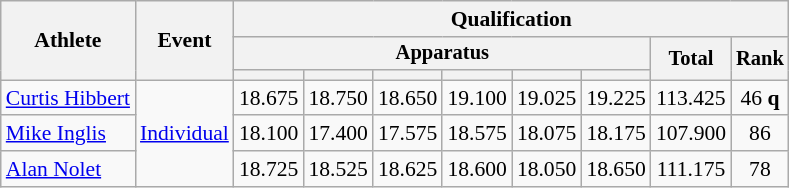<table class="wikitable" style="font-size:90%">
<tr>
<th rowspan=3>Athlete</th>
<th rowspan=3>Event</th>
<th colspan =8>Qualification</th>
</tr>
<tr style="font-size:95%">
<th colspan=6>Apparatus</th>
<th rowspan=2>Total</th>
<th rowspan=2>Rank</th>
</tr>
<tr style="font-size:95%">
<th></th>
<th></th>
<th></th>
<th></th>
<th></th>
<th></th>
</tr>
<tr align=center>
<td align=left><a href='#'>Curtis Hibbert</a></td>
<td align=left rowspan=3><a href='#'>Individual</a></td>
<td>18.675</td>
<td>18.750</td>
<td>18.650</td>
<td>19.100</td>
<td>19.025</td>
<td>19.225</td>
<td>113.425</td>
<td>46 <strong>q</strong></td>
</tr>
<tr align=center>
<td align=left><a href='#'>Mike Inglis</a></td>
<td>18.100</td>
<td>17.400</td>
<td>17.575</td>
<td>18.575</td>
<td>18.075</td>
<td>18.175</td>
<td>107.900</td>
<td>86</td>
</tr>
<tr align=center>
<td align=left><a href='#'>Alan Nolet</a></td>
<td>18.725</td>
<td>18.525</td>
<td>18.625</td>
<td>18.600</td>
<td>18.050</td>
<td>18.650</td>
<td>111.175</td>
<td>78</td>
</tr>
</table>
